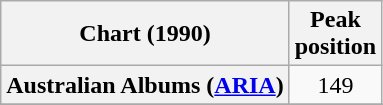<table class="wikitable sortable plainrowheaders" style="text-align:center">
<tr>
<th scope="col">Chart (1990)</th>
<th scope="col">Peak<br>position</th>
</tr>
<tr>
<th scope="row">Australian Albums (<a href='#'>ARIA</a>)</th>
<td>149</td>
</tr>
<tr>
</tr>
<tr>
</tr>
<tr>
</tr>
<tr>
</tr>
</table>
